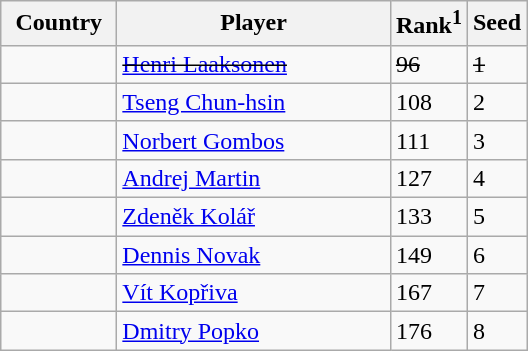<table class="sortable wikitable">
<tr>
<th width="70">Country</th>
<th width="175">Player</th>
<th>Rank<sup>1</sup></th>
<th>Seed</th>
</tr>
<tr>
<td><s></s></td>
<td><s><a href='#'>Henri Laaksonen</a></s></td>
<td><s>96</s></td>
<td><s>1</s></td>
</tr>
<tr>
<td></td>
<td><a href='#'>Tseng Chun-hsin</a></td>
<td>108</td>
<td>2</td>
</tr>
<tr>
<td></td>
<td><a href='#'>Norbert Gombos</a></td>
<td>111</td>
<td>3</td>
</tr>
<tr>
<td></td>
<td><a href='#'>Andrej Martin</a></td>
<td>127</td>
<td>4</td>
</tr>
<tr>
<td></td>
<td><a href='#'>Zdeněk Kolář</a></td>
<td>133</td>
<td>5</td>
</tr>
<tr>
<td></td>
<td><a href='#'>Dennis Novak</a></td>
<td>149</td>
<td>6</td>
</tr>
<tr>
<td></td>
<td><a href='#'>Vít Kopřiva</a></td>
<td>167</td>
<td>7</td>
</tr>
<tr>
<td></td>
<td><a href='#'>Dmitry Popko</a></td>
<td>176</td>
<td>8</td>
</tr>
</table>
